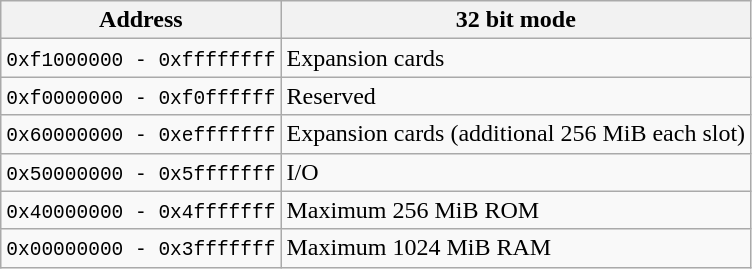<table class="wikitable">
<tr>
<th>Address</th>
<th>32 bit mode</th>
</tr>
<tr>
<td><code>0xf1000000 - 0xffffffff</code></td>
<td>Expansion cards</td>
</tr>
<tr>
<td><code>0xf0000000 - 0xf0ffffff</code></td>
<td>Reserved</td>
</tr>
<tr>
<td><code>0x60000000 - 0xefffffff</code></td>
<td>Expansion cards (additional 256 MiB each slot)</td>
</tr>
<tr>
<td><code>0x50000000 - 0x5fffffff</code></td>
<td>I/O</td>
</tr>
<tr>
<td><code>0x40000000 - 0x4fffffff</code></td>
<td>Maximum 256 MiB ROM</td>
</tr>
<tr>
<td><code>0x00000000 - 0x3fffffff</code></td>
<td>Maximum 1024 MiB RAM</td>
</tr>
</table>
